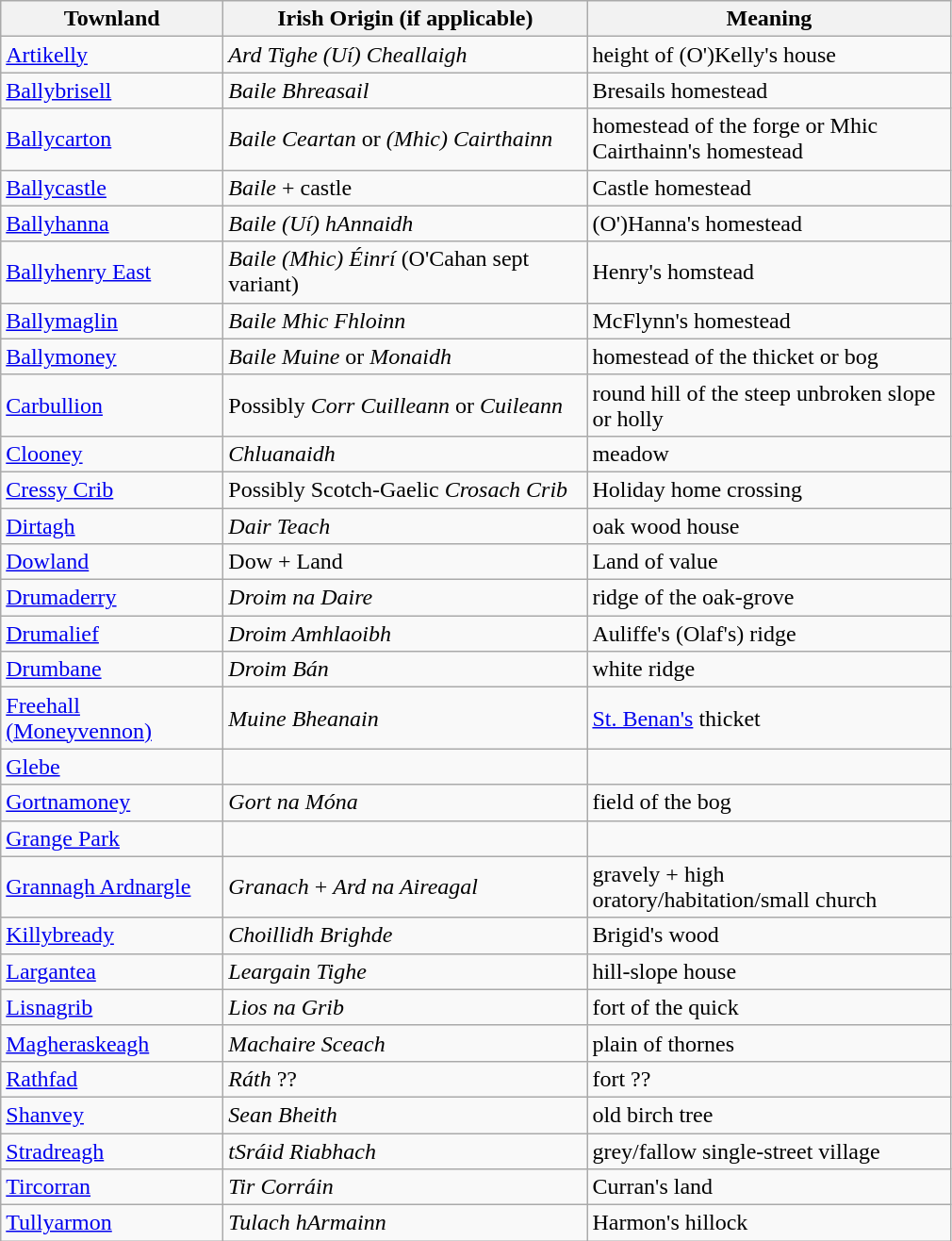<table class="wikitable" style="border:1px solid darkgray;">
<tr>
<th width="150">Townland</th>
<th width="250">Irish Origin (if applicable)</th>
<th width="250">Meaning</th>
</tr>
<tr>
<td><a href='#'>Artikelly</a></td>
<td><em>Ard Tighe (Uí) Cheallaigh</em></td>
<td>height of (O')Kelly's house</td>
</tr>
<tr>
<td><a href='#'>Ballybrisell</a></td>
<td><em>Baile Bhreasail </em></td>
<td>Bresails homestead</td>
</tr>
<tr>
<td><a href='#'>Ballycarton</a></td>
<td><em>Baile Ceartan</em> or <em>(Mhic) Cairthainn</em></td>
<td>homestead of the forge or Mhic Cairthainn's homestead</td>
</tr>
<tr>
<td><a href='#'>Ballycastle</a></td>
<td><em>Baile</em> + castle</td>
<td>Castle homestead</td>
</tr>
<tr>
<td><a href='#'>Ballyhanna</a></td>
<td><em>Baile (Uí) hAnnaidh</em></td>
<td>(O')Hanna's homestead</td>
</tr>
<tr>
<td><a href='#'>Ballyhenry East</a></td>
<td><em>Baile (Mhic) Éinrí</em> (O'Cahan sept variant)</td>
<td>Henry's homstead</td>
</tr>
<tr>
<td><a href='#'>Ballymaglin</a></td>
<td><em>Baile Mhic Fhloinn</em></td>
<td>McFlynn's homestead</td>
</tr>
<tr>
<td><a href='#'>Ballymoney</a></td>
<td><em>Baile Muine</em> or <em>Monaidh</em></td>
<td>homestead of the thicket or bog</td>
</tr>
<tr>
<td><a href='#'>Carbullion</a></td>
<td>Possibly <em>Corr Cuilleann</em> or <em>Cuileann</em></td>
<td>round hill of the steep unbroken slope or holly</td>
</tr>
<tr>
<td><a href='#'>Clooney</a></td>
<td><em>Chluanaidh</em></td>
<td>meadow</td>
</tr>
<tr>
<td><a href='#'>Cressy Crib</a></td>
<td>Possibly Scotch-Gaelic <em>Crosach Crib</em></td>
<td>Holiday home crossing</td>
</tr>
<tr>
<td><a href='#'>Dirtagh</a></td>
<td><em>Dair Teach</em></td>
<td>oak wood house</td>
</tr>
<tr>
<td><a href='#'>Dowland</a></td>
<td>Dow + Land</td>
<td>Land of value</td>
</tr>
<tr>
<td><a href='#'>Drumaderry</a></td>
<td><em>Droim na Daire</em></td>
<td>ridge of the oak-grove</td>
</tr>
<tr>
<td><a href='#'>Drumalief</a></td>
<td><em>Droim Amhlaoibh</em></td>
<td>Auliffe's (Olaf's) ridge</td>
</tr>
<tr>
<td><a href='#'>Drumbane</a></td>
<td><em>Droim Bán</em></td>
<td>white ridge</td>
</tr>
<tr>
<td><a href='#'>Freehall (Moneyvennon)</a></td>
<td><em>Muine Bheanain</em></td>
<td><a href='#'>St. Benan's</a> thicket</td>
</tr>
<tr>
<td><a href='#'>Glebe</a></td>
<td></td>
<td></td>
</tr>
<tr>
<td><a href='#'>Gortnamoney</a></td>
<td><em>Gort na Móna</em></td>
<td>field of the bog</td>
</tr>
<tr>
<td><a href='#'>Grange Park</a></td>
<td></td>
<td></td>
</tr>
<tr>
<td><a href='#'>Grannagh Ardnargle</a></td>
<td><em>Granach</em> + <em>Ard na Aireagal</em></td>
<td>gravely + high oratory/habitation/small church</td>
</tr>
<tr>
<td><a href='#'>Killybready</a></td>
<td><em>Choillidh Brighde</em></td>
<td>Brigid's wood</td>
</tr>
<tr>
<td><a href='#'>Largantea</a></td>
<td><em>Leargain Tighe</em></td>
<td>hill-slope house</td>
</tr>
<tr>
<td><a href='#'>Lisnagrib</a></td>
<td><em>Lios na Grib</em></td>
<td>fort of the quick</td>
</tr>
<tr>
<td><a href='#'>Magheraskeagh</a></td>
<td><em>Machaire Sceach</em></td>
<td>plain of thornes</td>
</tr>
<tr>
<td><a href='#'>Rathfad</a></td>
<td><em>Ráth</em> ??</td>
<td>fort ??</td>
</tr>
<tr>
<td><a href='#'>Shanvey</a></td>
<td><em>Sean Bheith</em></td>
<td>old birch tree</td>
</tr>
<tr>
<td><a href='#'>Stradreagh</a></td>
<td><em>tSráid Riabhach</em></td>
<td>grey/fallow single-street village</td>
</tr>
<tr>
<td><a href='#'>Tircorran</a></td>
<td><em>Tir Corráin</em></td>
<td>Curran's land</td>
</tr>
<tr>
<td><a href='#'>Tullyarmon</a></td>
<td><em>Tulach hArmainn</em></td>
<td>Harmon's hillock</td>
</tr>
</table>
